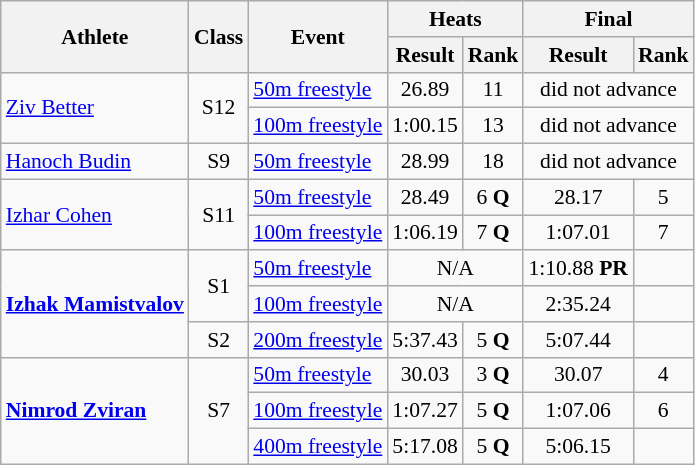<table class=wikitable style="font-size:90%">
<tr>
<th rowspan="2">Athlete</th>
<th rowspan="2">Class</th>
<th rowspan="2">Event</th>
<th colspan="2">Heats</th>
<th colspan="2">Final</th>
</tr>
<tr>
<th>Result</th>
<th>Rank</th>
<th>Result</th>
<th>Rank</th>
</tr>
<tr>
<td rowspan="2"><a href='#'>Ziv Better</a></td>
<td rowspan="2" style="text-align:center;">S12</td>
<td><a href='#'>50m freestyle</a></td>
<td style="text-align:center;">26.89</td>
<td style="text-align:center;">11</td>
<td style="text-align:center;" colspan="2">did not advance</td>
</tr>
<tr>
<td><a href='#'>100m freestyle</a></td>
<td style="text-align:center;">1:00.15</td>
<td style="text-align:center;">13</td>
<td style="text-align:center;" colspan="2">did not advance</td>
</tr>
<tr>
<td><a href='#'>Hanoch Budin</a></td>
<td style="text-align:center;">S9</td>
<td><a href='#'>50m freestyle</a></td>
<td style="text-align:center;">28.99</td>
<td style="text-align:center;">18</td>
<td style="text-align:center;" colspan="2">did not advance</td>
</tr>
<tr>
<td rowspan="2"><a href='#'>Izhar Cohen</a></td>
<td rowspan="2" style="text-align:center;">S11</td>
<td><a href='#'>50m freestyle</a></td>
<td style="text-align:center;">28.49</td>
<td style="text-align:center;">6 <strong>Q</strong></td>
<td style="text-align:center;">28.17</td>
<td style="text-align:center;">5</td>
</tr>
<tr>
<td><a href='#'>100m freestyle</a></td>
<td style="text-align:center;">1:06.19</td>
<td style="text-align:center;">7 <strong>Q</strong></td>
<td style="text-align:center;">1:07.01</td>
<td style="text-align:center;">7</td>
</tr>
<tr>
<td rowspan="3"><strong><a href='#'>Izhak Mamistvalov</a></strong></td>
<td rowspan="2" style="text-align:center;">S1</td>
<td><a href='#'>50m freestyle</a></td>
<td style="text-align:center;" colspan="2">N/A</td>
<td style="text-align:center;">1:10.88 <strong>PR</strong></td>
<td style="text-align:center;"></td>
</tr>
<tr>
<td><a href='#'>100m freestyle</a></td>
<td style="text-align:center;" colspan="2">N/A</td>
<td style="text-align:center;">2:35.24</td>
<td style="text-align:center;"></td>
</tr>
<tr>
<td style="text-align:center;">S2</td>
<td><a href='#'>200m freestyle</a></td>
<td style="text-align:center;">5:37.43</td>
<td style="text-align:center;">5 <strong>Q</strong></td>
<td style="text-align:center;">5:07.44</td>
<td style="text-align:center;"></td>
</tr>
<tr>
<td rowspan="3"><strong><a href='#'>Nimrod Zviran</a></strong></td>
<td rowspan="3" style="text-align:center;">S7</td>
<td><a href='#'>50m freestyle</a></td>
<td style="text-align:center;">30.03</td>
<td style="text-align:center;">3 <strong>Q</strong></td>
<td style="text-align:center;">30.07</td>
<td style="text-align:center;">4</td>
</tr>
<tr>
<td><a href='#'>100m freestyle</a></td>
<td style="text-align:center;">1:07.27</td>
<td style="text-align:center;">5 <strong>Q</strong></td>
<td style="text-align:center;">1:07.06</td>
<td style="text-align:center;">6</td>
</tr>
<tr>
<td><a href='#'>400m freestyle</a></td>
<td style="text-align:center;">5:17.08</td>
<td style="text-align:center;">5 <strong>Q</strong></td>
<td style="text-align:center;">5:06.15</td>
<td style="text-align:center;"></td>
</tr>
</table>
